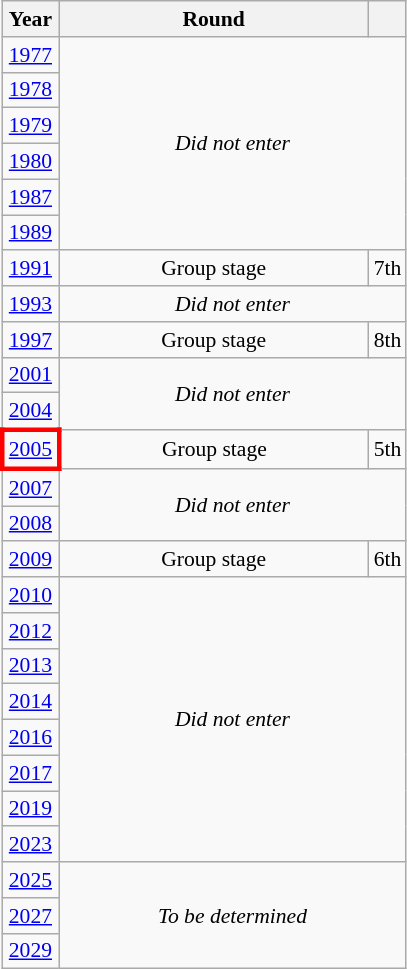<table class="wikitable" style="text-align: center; font-size:90%">
<tr>
<th>Year</th>
<th style="width:200px">Round</th>
<th></th>
</tr>
<tr>
<td><a href='#'>1977</a></td>
<td colspan="2" rowspan="6"><em>Did not enter</em></td>
</tr>
<tr>
<td><a href='#'>1978</a></td>
</tr>
<tr>
<td><a href='#'>1979</a></td>
</tr>
<tr>
<td><a href='#'>1980</a></td>
</tr>
<tr>
<td><a href='#'>1987</a></td>
</tr>
<tr>
<td><a href='#'>1989</a></td>
</tr>
<tr>
<td><a href='#'>1991</a></td>
<td>Group stage</td>
<td>7th</td>
</tr>
<tr>
<td><a href='#'>1993</a></td>
<td colspan="2"><em>Did not enter</em></td>
</tr>
<tr>
<td><a href='#'>1997</a></td>
<td>Group stage</td>
<td>8th</td>
</tr>
<tr>
<td><a href='#'>2001</a></td>
<td colspan="2" rowspan="2"><em>Did not enter</em></td>
</tr>
<tr>
<td><a href='#'>2004</a></td>
</tr>
<tr>
<td style="border: 3px solid red"><a href='#'>2005</a></td>
<td>Group stage</td>
<td>5th</td>
</tr>
<tr>
<td><a href='#'>2007</a></td>
<td colspan="2" rowspan="2"><em>Did not enter</em></td>
</tr>
<tr>
<td><a href='#'>2008</a></td>
</tr>
<tr>
<td><a href='#'>2009</a></td>
<td>Group stage</td>
<td>6th</td>
</tr>
<tr>
<td><a href='#'>2010</a></td>
<td colspan="2" rowspan="8"><em>Did not enter</em></td>
</tr>
<tr>
<td><a href='#'>2012</a></td>
</tr>
<tr>
<td><a href='#'>2013</a></td>
</tr>
<tr>
<td><a href='#'>2014</a></td>
</tr>
<tr>
<td><a href='#'>2016</a></td>
</tr>
<tr>
<td><a href='#'>2017</a></td>
</tr>
<tr>
<td><a href='#'>2019</a></td>
</tr>
<tr>
<td><a href='#'>2023</a></td>
</tr>
<tr>
<td><a href='#'>2025</a></td>
<td colspan="2" rowspan="3"><em>To be determined</em></td>
</tr>
<tr>
<td><a href='#'>2027</a></td>
</tr>
<tr>
<td><a href='#'>2029</a></td>
</tr>
</table>
